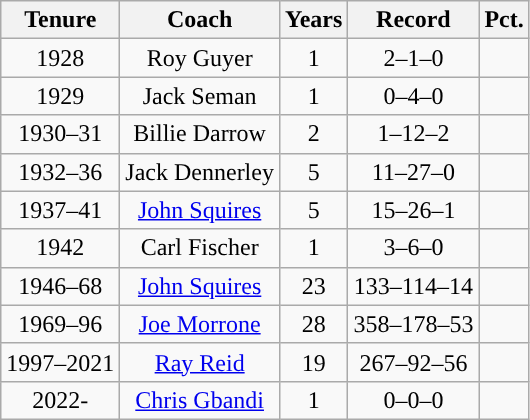<table class="wikitable" style="text-align:center">
<tr>
<th>Tenure</th>
<th>Coach</th>
<th>Years</th>
<th>Record</th>
<th>Pct.</th>
</tr>
<tr>
<td>1928</td>
<td>Roy Guyer</td>
<td>1</td>
<td>2–1–0</td>
<td></td>
</tr>
<tr>
<td>1929</td>
<td>Jack Seman</td>
<td>1</td>
<td>0–4–0</td>
<td></td>
</tr>
<tr>
<td>1930–31</td>
<td>Billie Darrow</td>
<td>2</td>
<td>1–12–2</td>
<td></td>
</tr>
<tr>
<td>1932–36</td>
<td>Jack Dennerley</td>
<td>5</td>
<td>11–27–0</td>
<td></td>
</tr>
<tr>
<td>1937–41</td>
<td><a href='#'>John Squires</a></td>
<td>5</td>
<td>15–26–1</td>
<td></td>
</tr>
<tr>
<td>1942</td>
<td>Carl Fischer</td>
<td>1</td>
<td>3–6–0</td>
<td></td>
</tr>
<tr>
<td>1946–68</td>
<td><a href='#'>John Squires</a></td>
<td>23</td>
<td>133–114–14</td>
<td></td>
</tr>
<tr>
<td>1969–96</td>
<td><a href='#'>Joe Morrone</a></td>
<td>28</td>
<td>358–178–53</td>
<td></td>
</tr>
<tr>
<td>1997–2021</td>
<td><a href='#'>Ray Reid</a></td>
<td>19</td>
<td>267–92–56</td>
<td></td>
</tr>
<tr>
<td>2022-</td>
<td><a href='#'>Chris Gbandi</a></td>
<td>1</td>
<td>0–0–0</td>
<td></td>
</tr>
</table>
